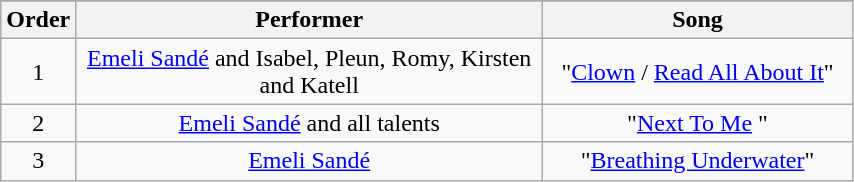<table class="wikitable" style="text-align:center; width:45%;">
<tr>
</tr>
<tr>
<th style="width:01%;">Order</th>
<th style="width:60%;">Performer</th>
<th style="width:39%;">Song</th>
</tr>
<tr>
<td>1</td>
<td><a href='#'>Emeli Sandé</a> and Isabel, Pleun, Romy, Kirsten and Katell</td>
<td>"<a href='#'>Clown</a> / <a href='#'>Read All About It</a>"</td>
</tr>
<tr>
<td>2</td>
<td><a href='#'>Emeli Sandé</a> and all talents</td>
<td>"<a href='#'>Next To Me</a> "</td>
</tr>
<tr>
<td>3</td>
<td><a href='#'>Emeli Sandé</a></td>
<td>"<a href='#'>Breathing Underwater</a>"</td>
</tr>
</table>
